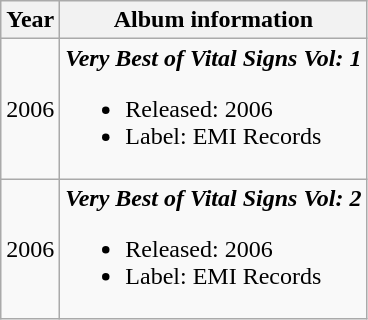<table class="wikitable">
<tr>
<th>Year</th>
<th>Album information</th>
</tr>
<tr>
<td>2006</td>
<td><strong><em>Very Best of Vital Signs Vol: 1</em></strong><br><ul><li>Released: 2006</li><li>Label: EMI Records</li></ul></td>
</tr>
<tr>
<td>2006</td>
<td><strong><em>Very Best of Vital Signs Vol: 2</em></strong><br><ul><li>Released: 2006</li><li>Label: EMI Records</li></ul></td>
</tr>
</table>
